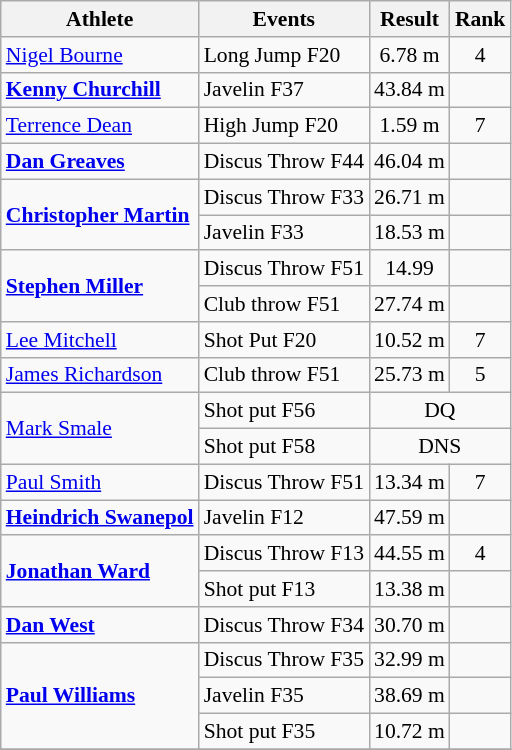<table class=wikitable style="font-size:90%">
<tr>
<th>Athlete</th>
<th>Events</th>
<th>Result</th>
<th>Rank</th>
</tr>
<tr>
<td><a href='#'>Nigel Bourne</a></td>
<td>Long Jump F20</td>
<td align="center">6.78 m</td>
<td align="center">4</td>
</tr>
<tr>
<td><strong><a href='#'>Kenny Churchill</a></strong></td>
<td>Javelin F37</td>
<td align="center">43.84 m</td>
<td align="center"></td>
</tr>
<tr>
<td><a href='#'>Terrence Dean</a></td>
<td>High Jump F20</td>
<td align="center">1.59 m</td>
<td align="center">7</td>
</tr>
<tr>
<td><strong><a href='#'>Dan Greaves</a></strong></td>
<td>Discus Throw F44</td>
<td align="center">46.04 m</td>
<td align="center"></td>
</tr>
<tr>
<td rowspan=2><strong><a href='#'>Christopher Martin</a></strong></td>
<td>Discus Throw F33</td>
<td align="center">26.71 m</td>
<td align="center"></td>
</tr>
<tr>
<td>Javelin F33</td>
<td align="center">18.53 m</td>
<td align="center"></td>
</tr>
<tr>
<td rowspan=2><strong><a href='#'>Stephen Miller</a></strong></td>
<td>Discus Throw F51</td>
<td align="center">14.99</td>
<td align="center"></td>
</tr>
<tr>
<td>Club throw F51</td>
<td align="center">27.74 m</td>
<td align="center"></td>
</tr>
<tr>
<td><a href='#'>Lee Mitchell</a></td>
<td>Shot Put F20</td>
<td align="center">10.52 m</td>
<td align="center">7</td>
</tr>
<tr>
<td><a href='#'>James Richardson</a></td>
<td>Club throw F51</td>
<td align="center">25.73 m</td>
<td align="center">5</td>
</tr>
<tr>
<td rowspan=2><a href='#'>Mark Smale</a></td>
<td>Shot put F56</td>
<td align="center" colspan="2">DQ</td>
</tr>
<tr>
<td>Shot put F58</td>
<td align="center" colspan="2">DNS</td>
</tr>
<tr>
<td><a href='#'>Paul Smith</a></td>
<td>Discus Throw F51</td>
<td align="center">13.34 m</td>
<td align="center">7</td>
</tr>
<tr>
<td><strong><a href='#'>Heindrich Swanepol</a></strong></td>
<td>Javelin F12</td>
<td align="center">47.59 m</td>
<td align="center"></td>
</tr>
<tr>
<td rowspan=2><strong><a href='#'>Jonathan Ward</a></strong></td>
<td>Discus Throw F13</td>
<td align="center">44.55 m</td>
<td align="center">4</td>
</tr>
<tr>
<td>Shot put F13</td>
<td align="center">13.38 m</td>
<td align="center"></td>
</tr>
<tr>
<td><strong><a href='#'>Dan West</a></strong></td>
<td>Discus Throw F34</td>
<td align="center">30.70 m</td>
<td align="center"></td>
</tr>
<tr>
<td rowspan=3><strong><a href='#'>Paul Williams</a></strong></td>
<td>Discus Throw F35</td>
<td align="center">32.99 m</td>
<td align="center"></td>
</tr>
<tr>
<td>Javelin F35</td>
<td align="center">38.69 m</td>
<td align="center"></td>
</tr>
<tr>
<td>Shot put F35</td>
<td align="center">10.72 m</td>
<td align="center"></td>
</tr>
<tr>
</tr>
</table>
